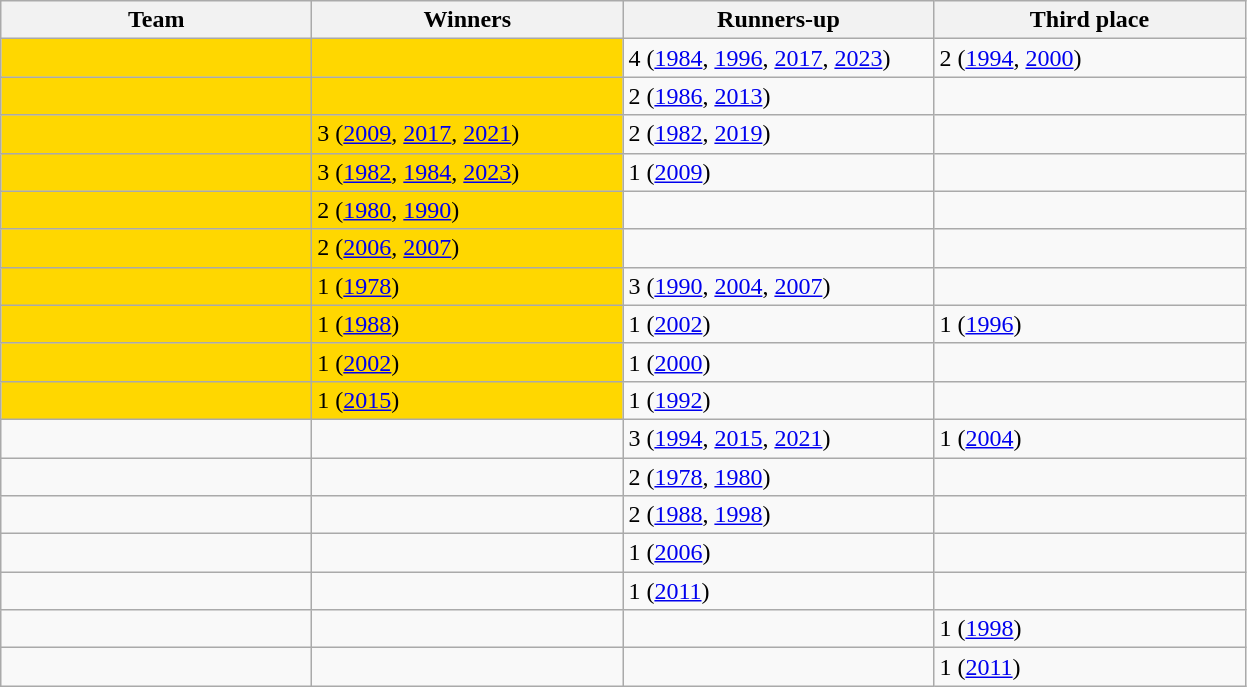<table class="wikitable sortable">
<tr>
<th width=200>Team</th>
<th width=200>Winners</th>
<th width=200>Runners-up</th>
<th width=200>Third place</th>
</tr>
<tr>
<td bgcolor=gold></td>
<td bgcolor=gold></td>
<td>4 (<a href='#'>1984</a>, <a href='#'>1996</a>, <a href='#'>2017</a>, <a href='#'>2023</a>)</td>
<td>2 (<a href='#'>1994</a>, <a href='#'>2000</a>)</td>
</tr>
<tr>
<td bgcolor=gold></td>
<td bgcolor=gold></td>
<td>2 (<a href='#'>1986</a>, <a href='#'>2013</a>)</td>
<td></td>
</tr>
<tr>
<td bgcolor=gold></td>
<td bgcolor=gold>3 (<a href='#'>2009</a>, <a href='#'>2017</a>, <a href='#'>2021</a>)</td>
<td>2 (<a href='#'>1982</a>, <a href='#'>2019</a>)</td>
<td></td>
</tr>
<tr>
<td bgcolor=gold></td>
<td bgcolor=gold>3 (<a href='#'>1982</a>, <a href='#'>1984</a>, <a href='#'>2023</a>)</td>
<td>1 (<a href='#'>2009</a>)</td>
<td></td>
</tr>
<tr>
<td bgcolor=gold></td>
<td bgcolor=gold>2 (<a href='#'>1980</a>, <a href='#'>1990</a>)</td>
<td></td>
<td></td>
</tr>
<tr>
<td bgcolor=gold></td>
<td bgcolor=gold>2 (<a href='#'>2006</a>, <a href='#'>2007</a>)</td>
<td></td>
<td></td>
</tr>
<tr>
<td bgcolor=gold></td>
<td bgcolor=gold>1 (<a href='#'>1978</a>)</td>
<td>3 (<a href='#'>1990</a>, <a href='#'>2004</a>, <a href='#'>2007</a>)</td>
<td></td>
</tr>
<tr>
<td bgcolor=gold></td>
<td bgcolor=gold>1 (<a href='#'>1988</a>)</td>
<td>1 (<a href='#'>2002</a>)</td>
<td>1 (<a href='#'>1996</a>)</td>
</tr>
<tr>
<td bgcolor=gold></td>
<td bgcolor=gold>1 (<a href='#'>2002</a>)</td>
<td>1 (<a href='#'>2000</a>)</td>
<td></td>
</tr>
<tr>
<td bgcolor=gold></td>
<td bgcolor=gold>1 (<a href='#'>2015</a>)</td>
<td>1 (<a href='#'>1992</a>)</td>
<td></td>
</tr>
<tr>
<td></td>
<td></td>
<td>3 (<a href='#'>1994</a>, <a href='#'>2015</a>, <a href='#'>2021</a>)</td>
<td>1 (<a href='#'>2004</a>)</td>
</tr>
<tr>
<td></td>
<td></td>
<td>2 (<a href='#'>1978</a>, <a href='#'>1980</a>)</td>
<td></td>
</tr>
<tr>
<td></td>
<td></td>
<td>2 (<a href='#'>1988</a>, <a href='#'>1998</a>)</td>
<td></td>
</tr>
<tr>
<td></td>
<td></td>
<td>1 (<a href='#'>2006</a>)</td>
<td></td>
</tr>
<tr>
<td></td>
<td></td>
<td>1 (<a href='#'>2011</a>)</td>
<td></td>
</tr>
<tr>
<td></td>
<td></td>
<td></td>
<td>1 (<a href='#'>1998</a>)</td>
</tr>
<tr>
<td></td>
<td></td>
<td></td>
<td>1 (<a href='#'>2011</a>)</td>
</tr>
</table>
